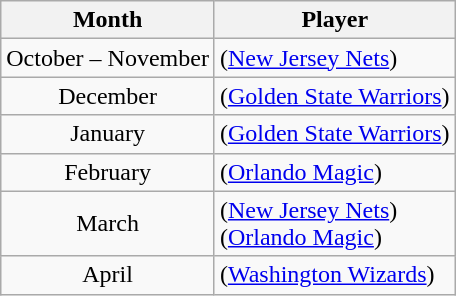<table class="wikitable sortable">
<tr>
<th>Month</th>
<th>Player</th>
</tr>
<tr>
<td align=center>October – November</td>
<td> (<a href='#'>New Jersey Nets</a>)</td>
</tr>
<tr>
<td align=center>December</td>
<td> (<a href='#'>Golden State Warriors</a>)</td>
</tr>
<tr>
<td align=center>January</td>
<td> (<a href='#'>Golden State Warriors</a>)</td>
</tr>
<tr>
<td align=center>February</td>
<td> (<a href='#'>Orlando Magic</a>)</td>
</tr>
<tr>
<td align=center>March</td>
<td> (<a href='#'>New Jersey Nets</a>)<br> (<a href='#'>Orlando Magic</a>)</td>
</tr>
<tr>
<td align=center>April</td>
<td> (<a href='#'>Washington Wizards</a>)</td>
</tr>
</table>
